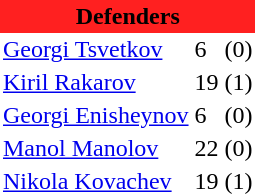<table class="toccolours" border="0" cellpadding="2" cellspacing="0" align="left" style="margin:0.5em;">
<tr>
<th colspan="4" align="center" bgcolor="#FF2020"><span>Defenders</span></th>
</tr>
<tr>
<td> <a href='#'>Georgi Tsvetkov</a></td>
<td>6</td>
<td>(0)</td>
</tr>
<tr>
<td> <a href='#'>Kiril Rakarov</a></td>
<td>19</td>
<td>(1)</td>
</tr>
<tr>
<td> <a href='#'>Georgi Enisheynov</a></td>
<td>6</td>
<td>(0)</td>
</tr>
<tr>
<td> <a href='#'>Manol Manolov</a></td>
<td>22</td>
<td>(0)</td>
</tr>
<tr>
<td> <a href='#'>Nikola Kovachev</a></td>
<td>19</td>
<td>(1)</td>
</tr>
<tr>
</tr>
</table>
